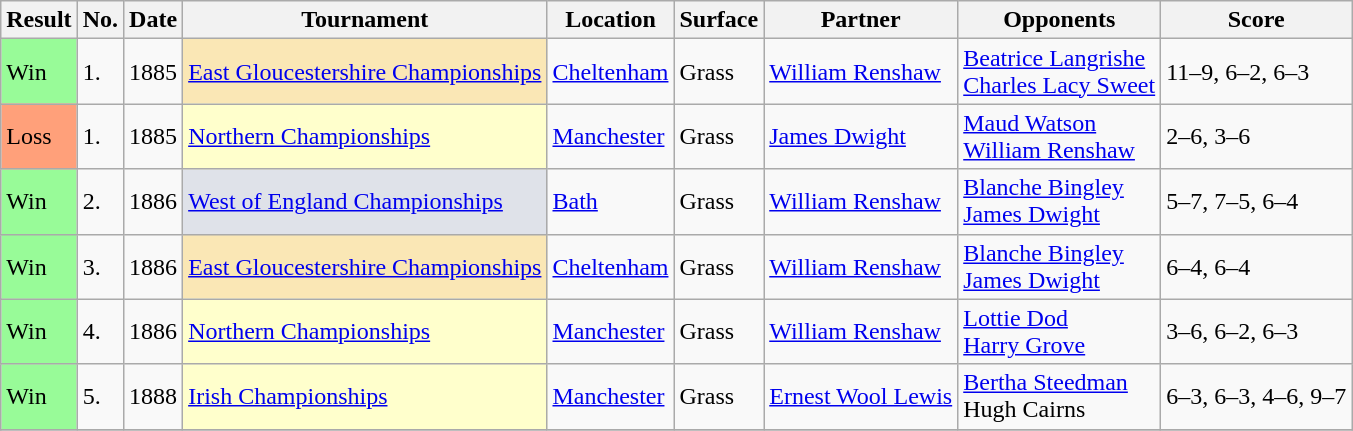<table class="wikitable" style="font-size:100%">
<tr>
<th>Result</th>
<th>No.</th>
<th>Date</th>
<th>Tournament</th>
<th>Location</th>
<th>Surface</th>
<th>Partner</th>
<th>Opponents</th>
<th>Score</th>
</tr>
<tr>
<td style="background:#98fb98;">Win</td>
<td>1.</td>
<td>1885</td>
<td style="background:#fae7b5"><a href='#'>East Gloucestershire Championships</a></td>
<td><a href='#'>Cheltenham</a></td>
<td>Grass</td>
<td> <a href='#'>William Renshaw</a></td>
<td> <a href='#'>Beatrice Langrishe</a> <br> <a href='#'>Charles Lacy Sweet</a></td>
<td>11–9, 6–2, 6–3</td>
</tr>
<tr>
<td style="background:#ffa07a;">Loss</td>
<td>1.</td>
<td>1885</td>
<td style="background:#ffc;"><a href='#'>Northern Championships</a></td>
<td><a href='#'>Manchester</a></td>
<td>Grass</td>
<td> <a href='#'>James Dwight</a></td>
<td> <a href='#'>Maud Watson</a> <br> <a href='#'>William Renshaw</a></td>
<td>2–6, 3–6</td>
</tr>
<tr>
<td style="background:#98fb98;">Win</td>
<td>2.</td>
<td>1886</td>
<td style="background:#dfe2e9"><a href='#'>West of England Championships</a></td>
<td><a href='#'>Bath</a></td>
<td>Grass</td>
<td> <a href='#'>William Renshaw</a></td>
<td> <a href='#'>Blanche Bingley</a> <br> <a href='#'>James Dwight</a></td>
<td>5–7, 7–5, 6–4</td>
</tr>
<tr>
<td style="background:#98fb98;">Win</td>
<td>3.</td>
<td>1886</td>
<td style="background:#fae7b5"><a href='#'>East Gloucestershire Championships</a></td>
<td><a href='#'>Cheltenham</a></td>
<td>Grass</td>
<td> <a href='#'>William Renshaw</a></td>
<td> <a href='#'>Blanche Bingley</a> <br> <a href='#'>James Dwight</a></td>
<td>6–4, 6–4</td>
</tr>
<tr>
<td style="background:#98fb98;">Win</td>
<td>4.</td>
<td>1886</td>
<td style="background:#ffc;"><a href='#'>Northern Championships</a></td>
<td><a href='#'>Manchester</a></td>
<td>Grass</td>
<td> <a href='#'>William Renshaw</a></td>
<td> <a href='#'>Lottie Dod</a> <br> <a href='#'>Harry Grove</a></td>
<td>3–6, 6–2, 6–3</td>
</tr>
<tr>
<td style="background:#98fb98;">Win</td>
<td>5.</td>
<td>1888</td>
<td style="background:#ffc;"><a href='#'>Irish Championships</a></td>
<td><a href='#'>Manchester</a></td>
<td>Grass</td>
<td> <a href='#'>Ernest Wool Lewis</a></td>
<td> <a href='#'>Bertha Steedman</a><br> Hugh Cairns</td>
<td>6–3, 6–3, 4–6, 9–7</td>
</tr>
<tr>
</tr>
</table>
